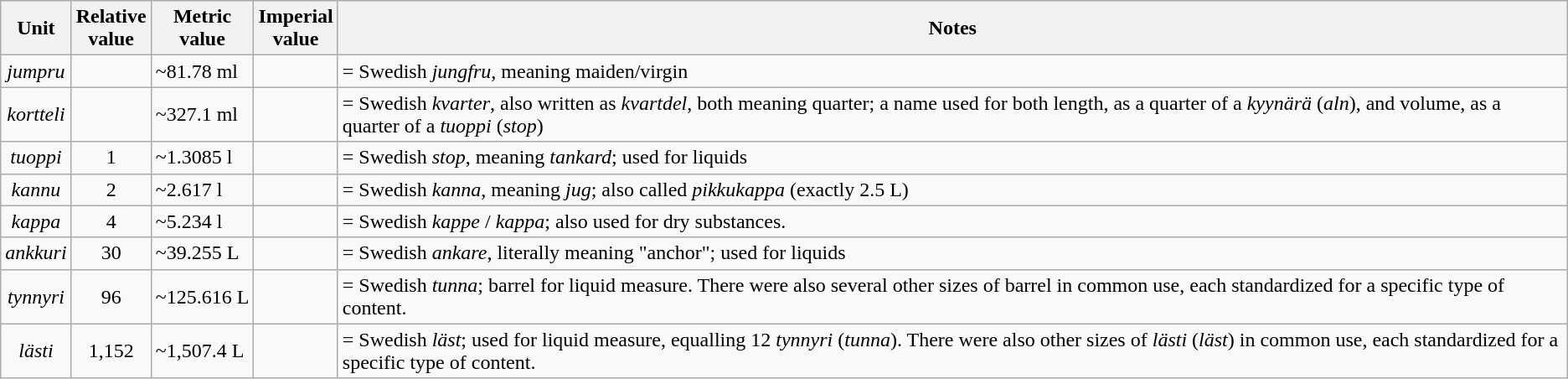<table class="wikitable">
<tr>
<th>Unit</th>
<th>Relative<br>value</th>
<th>Metric<br>value</th>
<th>Imperial<br>value</th>
<th>Notes</th>
</tr>
<tr>
<td align=center><em>jumpru</em></td>
<td align=center></td>
<td align=left>~81.78 ml</td>
<td align=left></td>
<td align=left>= Swedish <em>jungfru</em>, meaning maiden/virgin</td>
</tr>
<tr>
<td align=center><em>kortteli</em></td>
<td align=center></td>
<td align=left>~327.1 ml</td>
<td align=left></td>
<td align=left>= Swedish <em>kvarter</em>, also written as <em>kvartdel</em>, both meaning quarter; a name used for both length, as a quarter of a <em>kyynärä</em> (<em>aln</em>), and volume, as a quarter of a <em>tuoppi</em> (<em>stop</em>)</td>
</tr>
<tr>
<td align=center><em>tuoppi</em></td>
<td align=center>1</td>
<td align=left>~1.3085 l</td>
<td align=left></td>
<td align=left>= Swedish <em>stop</em>, meaning <em>tankard</em>; used for liquids</td>
</tr>
<tr>
<td align=center><em>kannu</em></td>
<td align=center>2</td>
<td align=left>~2.617 l</td>
<td align=left></td>
<td align=left>= Swedish <em>kanna</em>, meaning <em>jug</em>; also called <em>pikkukappa</em> (exactly 2.5 L)</td>
</tr>
<tr>
<td align=center><em>kappa</em></td>
<td align=center>4</td>
<td align=left>~5.234 l</td>
<td align=left></td>
<td align=left>= Swedish <em>kappe</em> / <em>kappa</em>; also used for dry substances.</td>
</tr>
<tr>
<td align=center><em>ankkuri</em></td>
<td align=center>30</td>
<td align=left>~39.255 L</td>
<td align=left></td>
<td align=left>= Swedish <em>ankare</em>, literally meaning "anchor"; used for liquids</td>
</tr>
<tr>
<td align=center><em>tynnyri</em></td>
<td align=center>96</td>
<td align=left>~125.616 L</td>
<td align=left></td>
<td align=left>= Swedish <em>tunna</em>; barrel for liquid measure. There were also several other sizes of barrel in common use, each standardized for a specific type of content.</td>
</tr>
<tr>
<td align=center><em>lästi</em></td>
<td align=center>1,152</td>
<td align=left>~1,507.4 L</td>
<td align=left></td>
<td align=left>= Swedish <em>läst</em>; used for liquid measure, equalling 12 <em>tynnyri</em> (<em>tunna</em>). There were also other sizes of <em>lästi</em> (<em>läst</em>) in common use, each standardized for a specific type of content.</td>
</tr>
</table>
